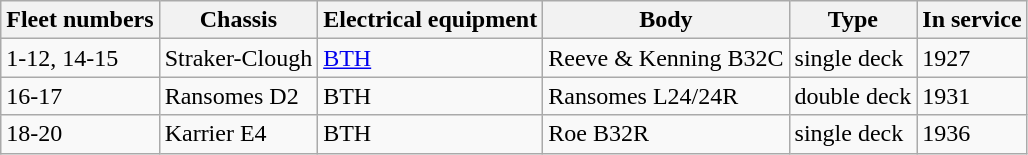<table class="wikitable">
<tr>
<th>Fleet numbers</th>
<th>Chassis</th>
<th>Electrical equipment</th>
<th>Body</th>
<th>Type</th>
<th>In service</th>
</tr>
<tr>
<td>1-12, 14-15</td>
<td>Straker-Clough</td>
<td><a href='#'>BTH</a></td>
<td>Reeve & Kenning B32C</td>
<td>single deck</td>
<td>1927</td>
</tr>
<tr>
<td>16-17</td>
<td>Ransomes D2</td>
<td>BTH</td>
<td>Ransomes L24/24R</td>
<td>double deck</td>
<td>1931</td>
</tr>
<tr>
<td>18-20</td>
<td>Karrier E4</td>
<td>BTH</td>
<td>Roe B32R</td>
<td>single deck</td>
<td>1936</td>
</tr>
</table>
